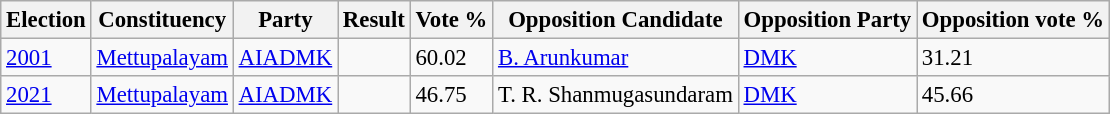<table class="sortable wikitable"style="font-size: 95%">
<tr>
<th>Election</th>
<th>Constituency</th>
<th>Party</th>
<th>Result</th>
<th>Vote %</th>
<th>Opposition Candidate</th>
<th>Opposition Party</th>
<th>Opposition vote %</th>
</tr>
<tr>
<td><a href='#'>2001</a></td>
<td><a href='#'>Mettupalayam</a></td>
<td><a href='#'>AIADMK</a></td>
<td></td>
<td>60.02</td>
<td><a href='#'>B. Arunkumar</a></td>
<td><a href='#'>DMK</a></td>
<td>31.21</td>
</tr>
<tr>
<td><a href='#'>2021</a></td>
<td><a href='#'>Mettupalayam</a></td>
<td><a href='#'>AIADMK</a></td>
<td></td>
<td>46.75</td>
<td>T. R. Shanmugasundaram</td>
<td><a href='#'>DMK</a></td>
<td>45.66</td>
</tr>
</table>
